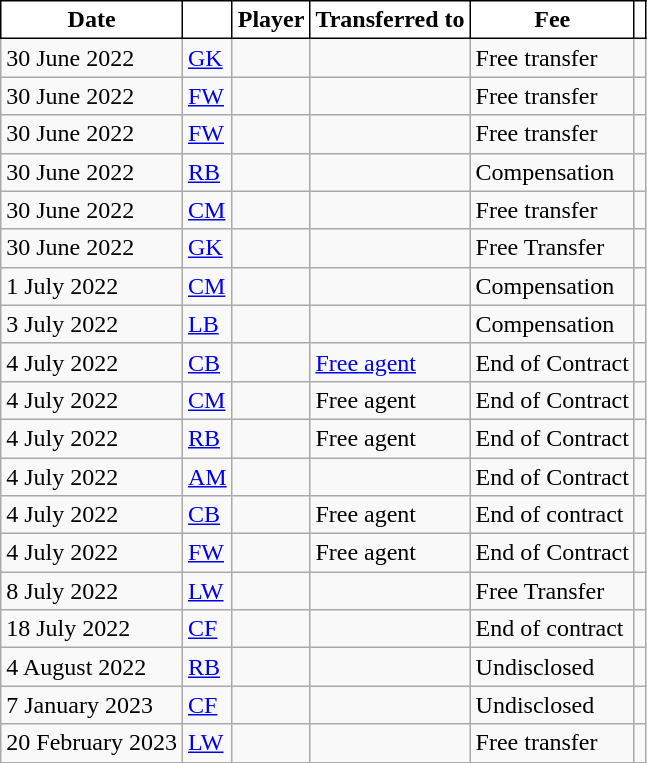<table class="wikitable plainrowheaders sortable">
<tr>
<th style="background-color:#ffffff; color:#000000; border:1px solid black;">Date</th>
<th style="background-color:#ffffff; color:#000000; border:1px solid black;"></th>
<th style="background-color:#ffffff; color:#000000; border:1px solid black;">Player</th>
<th style="background-color:#ffffff; color:#000000; border:1px solid black;">Transferred to</th>
<th style="background-color:#ffffff; color:#000000; border:1px solid black;">Fee</th>
<th style="background-color:#ffffff; color:#000000; border:1px solid black;"  class="unsortable"></th>
</tr>
<tr>
<td>30 June 2022</td>
<td><a href='#'>GK</a></td>
<td></td>
<td></td>
<td>Free transfer</td>
<td></td>
</tr>
<tr>
<td>30 June 2022</td>
<td><a href='#'>FW</a></td>
<td></td>
<td></td>
<td>Free transfer</td>
<td></td>
</tr>
<tr>
<td>30 June 2022</td>
<td><a href='#'>FW</a></td>
<td></td>
<td></td>
<td>Free transfer</td>
<td></td>
</tr>
<tr>
<td>30 June 2022</td>
<td><a href='#'>RB</a></td>
<td></td>
<td></td>
<td>Compensation</td>
<td></td>
</tr>
<tr>
<td>30 June 2022</td>
<td><a href='#'>CM</a></td>
<td></td>
<td></td>
<td>Free transfer</td>
<td></td>
</tr>
<tr>
<td>30 June 2022</td>
<td><a href='#'>GK</a></td>
<td></td>
<td></td>
<td>Free Transfer</td>
<td></td>
</tr>
<tr>
<td>1 July 2022</td>
<td><a href='#'>CM</a></td>
<td></td>
<td></td>
<td>Compensation</td>
<td></td>
</tr>
<tr>
<td>3 July 2022</td>
<td><a href='#'>LB</a></td>
<td></td>
<td></td>
<td>Compensation</td>
<td></td>
</tr>
<tr>
<td>4 July 2022</td>
<td><a href='#'>CB</a></td>
<td></td>
<td><a href='#'>Free agent</a></td>
<td>End of Contract</td>
<td></td>
</tr>
<tr>
<td>4 July 2022</td>
<td><a href='#'>CM</a></td>
<td></td>
<td>Free agent</td>
<td>End of Contract</td>
<td></td>
</tr>
<tr>
<td>4 July 2022</td>
<td><a href='#'>RB</a></td>
<td></td>
<td>Free agent</td>
<td>End of Contract</td>
<td></td>
</tr>
<tr>
<td>4 July 2022</td>
<td><a href='#'>AM</a></td>
<td></td>
<td></td>
<td>End of Contract</td>
<td></td>
</tr>
<tr>
<td>4 July 2022</td>
<td><a href='#'>CB</a></td>
<td></td>
<td>Free agent</td>
<td>End of contract</td>
<td></td>
</tr>
<tr>
<td>4 July 2022</td>
<td><a href='#'>FW</a></td>
<td></td>
<td>Free agent</td>
<td>End of Contract</td>
<td></td>
</tr>
<tr>
<td>8 July 2022</td>
<td><a href='#'>LW</a></td>
<td></td>
<td></td>
<td>Free Transfer</td>
<td></td>
</tr>
<tr>
<td>18 July 2022</td>
<td><a href='#'>CF</a></td>
<td></td>
<td></td>
<td>End of contract</td>
<td></td>
</tr>
<tr>
<td>4 August 2022</td>
<td><a href='#'>RB</a></td>
<td></td>
<td></td>
<td>Undisclosed</td>
<td></td>
</tr>
<tr>
<td>7 January 2023</td>
<td><a href='#'>CF</a></td>
<td></td>
<td></td>
<td>Undisclosed</td>
<td></td>
</tr>
<tr>
<td>20 February 2023</td>
<td><a href='#'>LW</a></td>
<td></td>
<td></td>
<td>Free transfer</td>
<td></td>
</tr>
</table>
